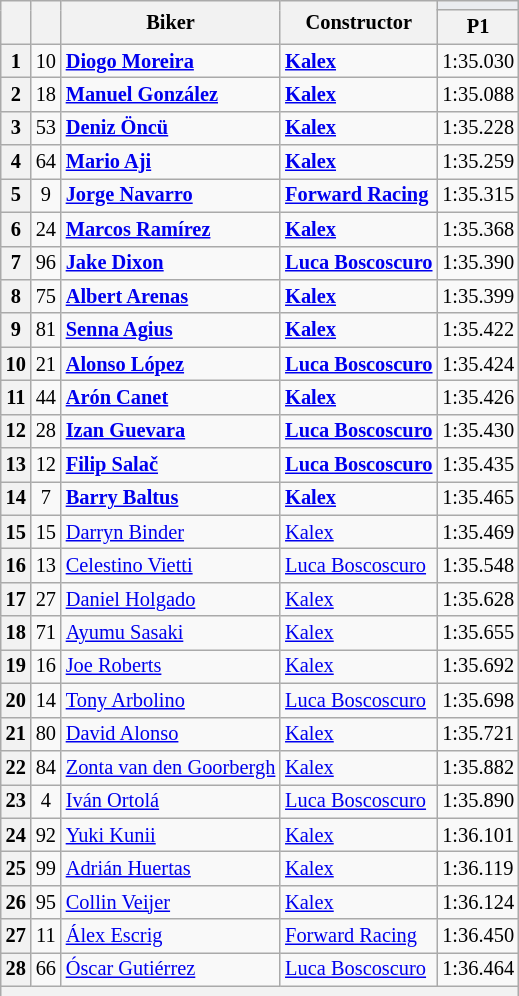<table class="wikitable sortable" style="font-size: 85%;">
<tr>
<th rowspan="2"></th>
<th rowspan="2"></th>
<th rowspan="2">Biker</th>
<th rowspan="2">Constructor</th>
<th colspan="3" style="background:#eaecf0; text-align:center;"></th>
</tr>
<tr>
<th scope="col">P1</th>
</tr>
<tr>
<th scope="row">1</th>
<td align="center">10</td>
<td><strong> <a href='#'>Diogo Moreira</a></strong></td>
<td><strong><a href='#'>Kalex</a></strong></td>
<td>1:35.030</td>
</tr>
<tr>
<th scope="row">2</th>
<td align="center">18</td>
<td><strong> <a href='#'>Manuel González</a></strong></td>
<td><strong><a href='#'>Kalex</a></strong></td>
<td>1:35.088</td>
</tr>
<tr>
<th scope="row">3</th>
<td align="center">53</td>
<td><strong> <a href='#'>Deniz Öncü</a></strong></td>
<td><strong><a href='#'>Kalex</a></strong></td>
<td>1:35.228</td>
</tr>
<tr>
<th scope="row">4</th>
<td align="center">64</td>
<td><strong> <a href='#'>Mario Aji</a></strong></td>
<td><strong><a href='#'>Kalex</a></strong></td>
<td>1:35.259</td>
</tr>
<tr>
<th scope="row">5</th>
<td align="center">9</td>
<td><strong> <a href='#'>Jorge Navarro</a></strong></td>
<td><strong><a href='#'>Forward Racing</a></strong></td>
<td>1:35.315</td>
</tr>
<tr>
<th scope="row">6</th>
<td align="center">24</td>
<td><strong> <a href='#'>Marcos Ramírez</a></strong></td>
<td><strong><a href='#'>Kalex</a></strong></td>
<td>1:35.368</td>
</tr>
<tr>
<th scope="row">7</th>
<td align="center">96</td>
<td><strong> <a href='#'>Jake Dixon</a></strong></td>
<td><strong><a href='#'>Luca Boscoscuro</a></strong></td>
<td>1:35.390</td>
</tr>
<tr>
<th scope="row">8</th>
<td align="center">75</td>
<td><strong> <a href='#'>Albert Arenas</a></strong></td>
<td><strong><a href='#'>Kalex</a></strong></td>
<td>1:35.399</td>
</tr>
<tr>
<th scope="row">9</th>
<td align="center">81</td>
<td><strong> <a href='#'>Senna Agius</a></strong></td>
<td><strong><a href='#'>Kalex</a></strong></td>
<td>1:35.422</td>
</tr>
<tr>
<th scope="row">10</th>
<td align="center">21</td>
<td><strong> <a href='#'>Alonso López</a></strong></td>
<td><strong><a href='#'>Luca Boscoscuro</a></strong></td>
<td>1:35.424</td>
</tr>
<tr>
<th scope="row">11</th>
<td align="center">44</td>
<td><strong> <a href='#'>Arón Canet</a></strong></td>
<td><strong><a href='#'>Kalex</a></strong></td>
<td>1:35.426</td>
</tr>
<tr>
<th scope="row">12</th>
<td align="center">28</td>
<td><strong> <a href='#'>Izan Guevara</a></strong></td>
<td><strong><a href='#'>Luca Boscoscuro</a></strong></td>
<td>1:35.430</td>
</tr>
<tr>
<th scope="row">13</th>
<td align="center">12</td>
<td><strong> <a href='#'>Filip Salač</a></strong></td>
<td><strong><a href='#'>Luca Boscoscuro</a></strong></td>
<td>1:35.435</td>
</tr>
<tr>
<th scope="row">14</th>
<td align="center">7</td>
<td><strong> <a href='#'>Barry Baltus</a></strong></td>
<td><strong><a href='#'>Kalex</a></strong></td>
<td>1:35.465</td>
</tr>
<tr>
<th scope="row">15</th>
<td align="center">15</td>
<td> <a href='#'>Darryn Binder</a></td>
<td><a href='#'>Kalex</a></td>
<td>1:35.469</td>
</tr>
<tr>
<th scope="row">16</th>
<td align="center">13</td>
<td> <a href='#'>Celestino Vietti</a></td>
<td><a href='#'>Luca Boscoscuro</a></td>
<td>1:35.548</td>
</tr>
<tr>
<th scope="row">17</th>
<td align="center">27</td>
<td> <a href='#'>Daniel Holgado</a></td>
<td><a href='#'>Kalex</a></td>
<td>1:35.628</td>
</tr>
<tr>
<th scope="row">18</th>
<td align="center">71</td>
<td> <a href='#'>Ayumu Sasaki</a></td>
<td><a href='#'>Kalex</a></td>
<td>1:35.655</td>
</tr>
<tr>
<th scope="row">19</th>
<td align="center">16</td>
<td> <a href='#'>Joe Roberts</a></td>
<td><a href='#'>Kalex</a></td>
<td>1:35.692</td>
</tr>
<tr>
<th scope="row">20</th>
<td align="center">14</td>
<td> <a href='#'>Tony Arbolino</a></td>
<td><a href='#'>Luca Boscoscuro</a></td>
<td>1:35.698</td>
</tr>
<tr>
<th scope="row">21</th>
<td align="center">80</td>
<td> <a href='#'>David Alonso</a></td>
<td><a href='#'>Kalex</a></td>
<td>1:35.721</td>
</tr>
<tr>
<th scope="row">22</th>
<td align="center">84</td>
<td> <a href='#'>Zonta van den Goorbergh</a></td>
<td><a href='#'>Kalex</a></td>
<td>1:35.882</td>
</tr>
<tr>
<th scope="row">23</th>
<td align="center">4</td>
<td> <a href='#'>Iván Ortolá</a></td>
<td><a href='#'>Luca Boscoscuro</a></td>
<td>1:35.890</td>
</tr>
<tr>
<th scope="row">24</th>
<td align="center">92</td>
<td> <a href='#'>Yuki Kunii</a></td>
<td><a href='#'>Kalex</a></td>
<td>1:36.101</td>
</tr>
<tr>
<th scope="row">25</th>
<td align="center">99</td>
<td> <a href='#'>Adrián Huertas</a></td>
<td><a href='#'>Kalex</a></td>
<td>1:36.119</td>
</tr>
<tr>
<th scope="row">26</th>
<td align="center">95</td>
<td> <a href='#'>Collin Veijer</a></td>
<td><a href='#'>Kalex</a></td>
<td>1:36.124</td>
</tr>
<tr>
<th scope="row">27</th>
<td align="center">11</td>
<td> <a href='#'>Álex Escrig</a></td>
<td><a href='#'>Forward Racing</a></td>
<td>1:36.450</td>
</tr>
<tr>
<th scope="row">28</th>
<td align="center">66</td>
<td> <a href='#'>Óscar Gutiérrez</a></td>
<td><a href='#'>Luca Boscoscuro</a></td>
<td>1:36.464</td>
</tr>
<tr>
<th colspan="7"></th>
</tr>
</table>
